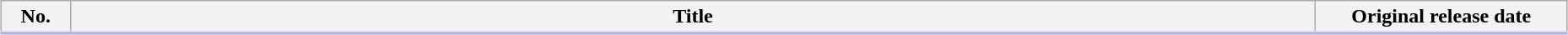<table class="wikitable" style="width:98%; margin:auto; background:#FFF;">
<tr style="border-bottom: 3px solid #CCF">
<th style="width:3em;">No.</th>
<th>Title</th>
<th style="width:12em;">Original release date</th>
</tr>
<tr>
</tr>
</table>
